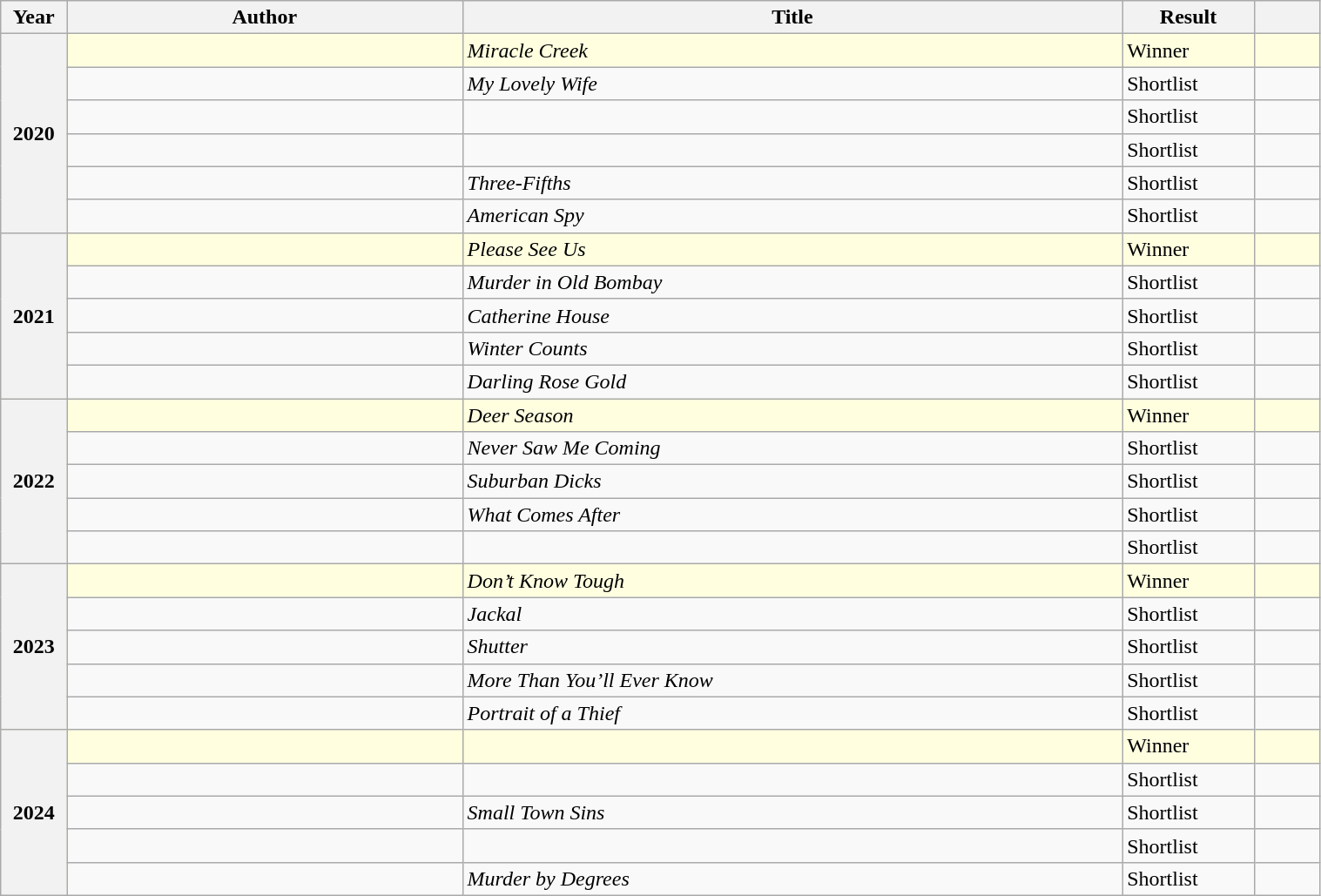<table class="wikitable sortable mw-collapsible" style="width:80%">
<tr>
<th scope="col" width="5%">Year</th>
<th scope="col" width="30%">Author</th>
<th scope="col" width="50%">Title</th>
<th scope="col" width="10%">Result</th>
<th scope="col" width="5%"></th>
</tr>
<tr style="background:lightyellow;">
<th rowspan="6">2020</th>
<td></td>
<td><em>Miracle Creek</em></td>
<td>Winner</td>
<td></td>
</tr>
<tr>
<td></td>
<td><em>My Lovely Wife</em></td>
<td>Shortlist</td>
<td></td>
</tr>
<tr>
<td></td>
<td><em></em></td>
<td>Shortlist</td>
<td></td>
</tr>
<tr>
<td></td>
<td><em></em></td>
<td>Shortlist</td>
<td></td>
</tr>
<tr>
<td></td>
<td><em>Three-Fifths</em></td>
<td>Shortlist</td>
<td></td>
</tr>
<tr>
<td></td>
<td><em>American Spy</em></td>
<td>Shortlist</td>
<td></td>
</tr>
<tr style="background:lightyellow;">
<th rowspan="5">2021</th>
<td></td>
<td><em>Please See Us</em></td>
<td>Winner</td>
<td><strong></strong></td>
</tr>
<tr>
<td></td>
<td><em>Murder in Old Bombay</em></td>
<td>Shortlist</td>
<td></td>
</tr>
<tr>
<td></td>
<td><em>Catherine House</em></td>
<td>Shortlist</td>
<td></td>
</tr>
<tr>
<td></td>
<td><em>Winter Counts</em></td>
<td>Shortlist</td>
<td></td>
</tr>
<tr>
<td></td>
<td><em>Darling Rose Gold</em></td>
<td>Shortlist</td>
<td></td>
</tr>
<tr style="background:lightyellow;">
<th rowspan="5">2022</th>
<td></td>
<td><em>Deer Season</em></td>
<td>Winner</td>
<td><strong></strong></td>
</tr>
<tr>
<td></td>
<td><em>Never Saw Me Coming</em></td>
<td>Shortlist</td>
<td></td>
</tr>
<tr>
<td></td>
<td><em>Suburban Dicks</em></td>
<td>Shortlist</td>
<td></td>
</tr>
<tr>
<td></td>
<td><em>What Comes After</em></td>
<td>Shortlist</td>
<td></td>
</tr>
<tr>
<td></td>
<td><em></em></td>
<td>Shortlist</td>
<td></td>
</tr>
<tr style="background:lightyellow;">
<th rowspan="5">2023</th>
<td></td>
<td><em>Don’t Know Tough</em></td>
<td>Winner</td>
<td></td>
</tr>
<tr>
<td></td>
<td><em>Jackal</em></td>
<td>Shortlist</td>
<td></td>
</tr>
<tr>
<td></td>
<td><em>Shutter</em></td>
<td>Shortlist</td>
<td></td>
</tr>
<tr>
<td></td>
<td><em>More Than You’ll Ever Know</em></td>
<td>Shortlist</td>
<td></td>
</tr>
<tr>
<td></td>
<td><em>Portrait of a Thief</em></td>
<td>Shortlist</td>
<td></td>
</tr>
<tr style="background:lightyellow;">
<th rowspan="5">2024</th>
<td></td>
<td><em></em></td>
<td>Winner</td>
<td></td>
</tr>
<tr>
<td></td>
<td><em></em></td>
<td>Shortlist</td>
<td></td>
</tr>
<tr>
<td></td>
<td><em>Small Town Sins</em></td>
<td>Shortlist</td>
<td></td>
</tr>
<tr>
<td></td>
<td><em></em></td>
<td>Shortlist</td>
<td></td>
</tr>
<tr>
<td></td>
<td><em>Murder by Degrees</em></td>
<td>Shortlist</td>
<td></td>
</tr>
</table>
